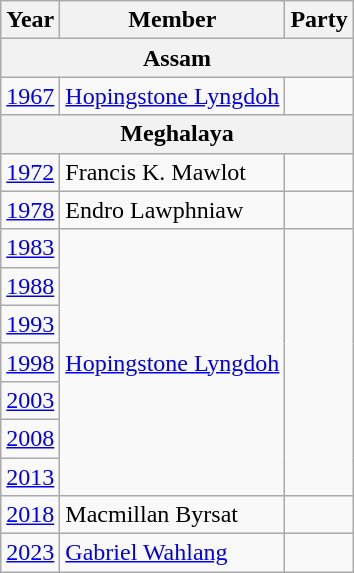<table class="wikitable sortable">
<tr>
<th>Year</th>
<th>Member</th>
<th colspan=2>Party</th>
</tr>
<tr>
<th colspan=4>Assam</th>
</tr>
<tr>
<td><a href='#'>1967</a></td>
<td><a href='#'>Hopingstone Lyngdoh</a></td>
<td></td>
</tr>
<tr>
<th colspan=4>Meghalaya</th>
</tr>
<tr>
<td><a href='#'>1972</a></td>
<td>Francis K. Mawlot</td>
<td></td>
</tr>
<tr>
<td><a href='#'>1978</a></td>
<td>Endro Lawphniaw</td>
<td></td>
</tr>
<tr>
<td><a href='#'>1983</a></td>
<td rowspan=7><a href='#'>Hopingstone Lyngdoh</a></td>
</tr>
<tr>
<td><a href='#'>1988</a></td>
</tr>
<tr>
<td><a href='#'>1993</a></td>
</tr>
<tr>
<td><a href='#'>1998</a></td>
</tr>
<tr>
<td><a href='#'>2003</a></td>
</tr>
<tr>
<td><a href='#'>2008</a></td>
</tr>
<tr>
<td><a href='#'>2013</a></td>
</tr>
<tr>
<td><a href='#'>2018</a></td>
<td>Macmillan Byrsat</td>
<td></td>
</tr>
<tr>
<td><a href='#'>2023</a></td>
<td><a href='#'>Gabriel Wahlang</a></td>
<td></td>
</tr>
</table>
